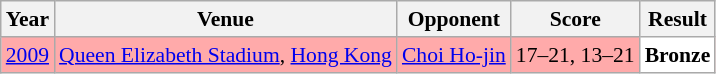<table class="sortable wikitable" style="font-size: 90%;">
<tr>
<th>Year</th>
<th>Venue</th>
<th>Opponent</th>
<th>Score</th>
<th>Result</th>
</tr>
<tr style="background:#FFAAAA">
<td align="center"><a href='#'>2009</a></td>
<td align="left"><a href='#'>Queen Elizabeth Stadium</a>, <a href='#'>Hong Kong</a></td>
<td align="left"> <a href='#'>Choi Ho-jin</a></td>
<td align="left">17–21, 13–21</td>
<td style="text-align:left; background:white"> <strong>Bronze</strong></td>
</tr>
</table>
